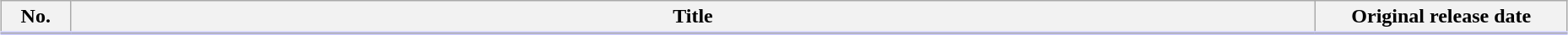<table class="wikitable" style="width:98%; margin:auto; background:#FFF;">
<tr style="border-bottom: 3px solid #CCF">
<th style="width:3em;">No.</th>
<th>Title</th>
<th style="width:12em;">Original release date</th>
</tr>
<tr>
</tr>
</table>
